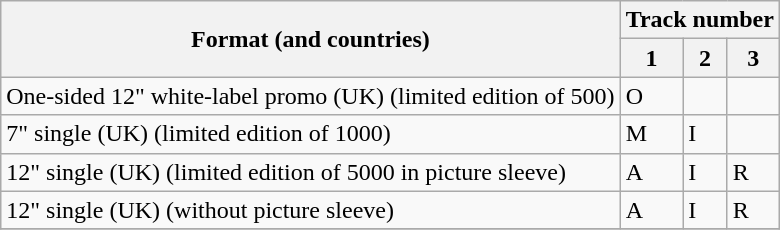<table class="wikitable">
<tr>
<th align="center" rowspan=2>Format (and countries)</th>
<th colspan=3>Track number</th>
</tr>
<tr>
<th>1</th>
<th>2</th>
<th>3</th>
</tr>
<tr>
<td align="left">One-sided 12" white-label promo (UK) (limited edition of 500)</td>
<td>O</td>
<td></td>
<td></td>
</tr>
<tr>
<td align="left">7" single (UK) (limited edition of 1000)</td>
<td>M</td>
<td>I</td>
<td></td>
</tr>
<tr>
<td align="left">12" single (UK) (limited edition of 5000 in picture sleeve)</td>
<td>A</td>
<td>I</td>
<td>R</td>
</tr>
<tr>
<td align="left">12" single (UK) (without picture sleeve)</td>
<td>A</td>
<td>I</td>
<td>R</td>
</tr>
<tr>
</tr>
</table>
